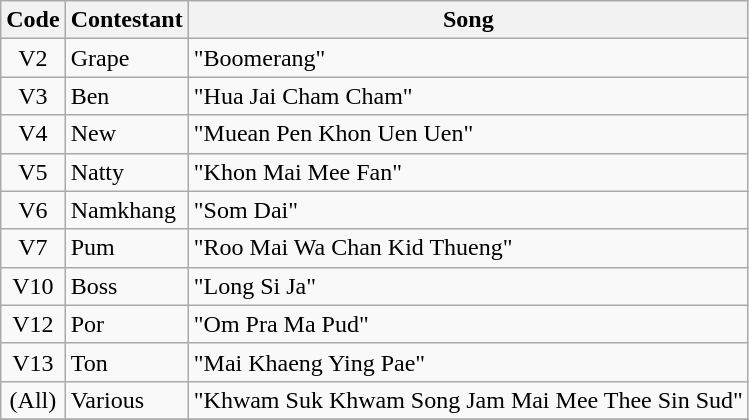<table class="wikitable">
<tr>
<th>Code</th>
<th>Contestant</th>
<th>Song</th>
</tr>
<tr>
<td align="center">V2</td>
<td>Grape</td>
<td>"Boomerang"</td>
</tr>
<tr>
<td align="center">V3</td>
<td>Ben</td>
<td>"Hua Jai Cham Cham"</td>
</tr>
<tr>
<td align="center">V4</td>
<td>New</td>
<td>"Muean Pen Khon Uen Uen"</td>
</tr>
<tr>
<td align="center">V5</td>
<td>Natty</td>
<td>"Khon Mai Mee Fan"</td>
</tr>
<tr>
<td align="center">V6</td>
<td>Namkhang</td>
<td>"Som Dai"</td>
</tr>
<tr>
<td align="center">V7</td>
<td>Pum</td>
<td>"Roo Mai Wa Chan Kid Thueng"</td>
</tr>
<tr>
<td align="center">V10</td>
<td>Boss</td>
<td>"Long Si Ja"</td>
</tr>
<tr>
<td align="center">V12</td>
<td>Por</td>
<td>"Om Pra Ma Pud"</td>
</tr>
<tr>
<td align="center">V13</td>
<td>Ton</td>
<td>"Mai Khaeng Ying Pae"</td>
</tr>
<tr>
<td align="center">(All)</td>
<td>Various</td>
<td>"Khwam Suk Khwam Song Jam Mai Mee Thee Sin Sud"</td>
</tr>
<tr>
</tr>
</table>
